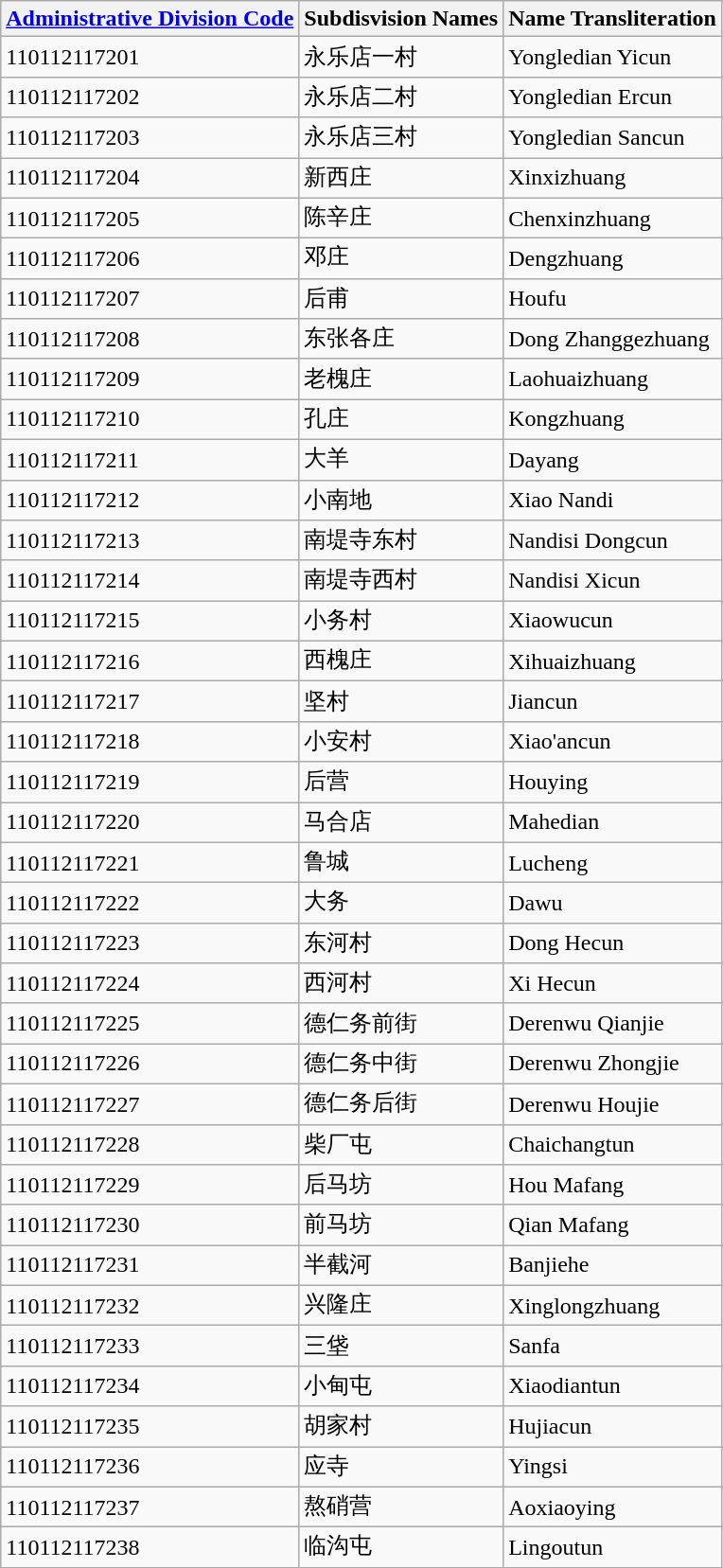<table class="wikitable sortable">
<tr>
<th><a href='#'>Administrative Division Code</a></th>
<th>Subdisvision Names</th>
<th>Name Transliteration</th>
</tr>
<tr>
<td>110112117201</td>
<td>永乐店一村</td>
<td>Yongledian Yicun</td>
</tr>
<tr>
<td>110112117202</td>
<td>永乐店二村</td>
<td>Yongledian Ercun</td>
</tr>
<tr>
<td>110112117203</td>
<td>永乐店三村</td>
<td>Yongledian Sancun</td>
</tr>
<tr>
<td>110112117204</td>
<td>新西庄</td>
<td>Xinxizhuang</td>
</tr>
<tr>
<td>110112117205</td>
<td>陈辛庄</td>
<td>Chenxinzhuang</td>
</tr>
<tr>
<td>110112117206</td>
<td>邓庄</td>
<td>Dengzhuang</td>
</tr>
<tr>
<td>110112117207</td>
<td>后甫</td>
<td>Houfu</td>
</tr>
<tr>
<td>110112117208</td>
<td>东张各庄</td>
<td>Dong Zhanggezhuang</td>
</tr>
<tr>
<td>110112117209</td>
<td>老槐庄</td>
<td>Laohuaizhuang</td>
</tr>
<tr>
<td>110112117210</td>
<td>孔庄</td>
<td>Kongzhuang</td>
</tr>
<tr>
<td>110112117211</td>
<td>大羊</td>
<td>Dayang</td>
</tr>
<tr>
<td>110112117212</td>
<td>小南地</td>
<td>Xiao Nandi</td>
</tr>
<tr>
<td>110112117213</td>
<td>南堤寺东村</td>
<td>Nandisi Dongcun</td>
</tr>
<tr>
<td>110112117214</td>
<td>南堤寺西村</td>
<td>Nandisi Xicun</td>
</tr>
<tr>
<td>110112117215</td>
<td>小务村</td>
<td>Xiaowucun</td>
</tr>
<tr>
<td>110112117216</td>
<td>西槐庄</td>
<td>Xihuaizhuang</td>
</tr>
<tr>
<td>110112117217</td>
<td>坚村</td>
<td>Jiancun</td>
</tr>
<tr>
<td>110112117218</td>
<td>小安村</td>
<td>Xiao'ancun</td>
</tr>
<tr>
<td>110112117219</td>
<td>后营</td>
<td>Houying</td>
</tr>
<tr>
<td>110112117220</td>
<td>马合店</td>
<td>Mahedian</td>
</tr>
<tr>
<td>110112117221</td>
<td>鲁城</td>
<td>Lucheng</td>
</tr>
<tr>
<td>110112117222</td>
<td>大务</td>
<td>Dawu</td>
</tr>
<tr>
<td>110112117223</td>
<td>东河村</td>
<td>Dong Hecun</td>
</tr>
<tr>
<td>110112117224</td>
<td>西河村</td>
<td>Xi Hecun</td>
</tr>
<tr>
<td>110112117225</td>
<td>德仁务前街</td>
<td>Derenwu Qianjie</td>
</tr>
<tr>
<td>110112117226</td>
<td>德仁务中街</td>
<td>Derenwu Zhongjie</td>
</tr>
<tr>
<td>110112117227</td>
<td>德仁务后街</td>
<td>Derenwu Houjie</td>
</tr>
<tr>
<td>110112117228</td>
<td>柴厂屯</td>
<td>Chaichangtun</td>
</tr>
<tr>
<td>110112117229</td>
<td>后马坊</td>
<td>Hou Mafang</td>
</tr>
<tr>
<td>110112117230</td>
<td>前马坊</td>
<td>Qian Mafang</td>
</tr>
<tr>
<td>110112117231</td>
<td>半截河</td>
<td>Banjiehe</td>
</tr>
<tr>
<td>110112117232</td>
<td>兴隆庄</td>
<td>Xinglongzhuang</td>
</tr>
<tr>
<td>110112117233</td>
<td>三垡</td>
<td>Sanfa</td>
</tr>
<tr>
<td>110112117234</td>
<td>小甸屯</td>
<td>Xiaodiantun</td>
</tr>
<tr>
<td>110112117235</td>
<td>胡家村</td>
<td>Hujiacun</td>
</tr>
<tr>
<td>110112117236</td>
<td>应寺</td>
<td>Yingsi</td>
</tr>
<tr>
<td>110112117237</td>
<td>熬硝营</td>
<td>Aoxiaoying</td>
</tr>
<tr>
<td>110112117238</td>
<td>临沟屯</td>
<td>Lingoutun</td>
</tr>
</table>
